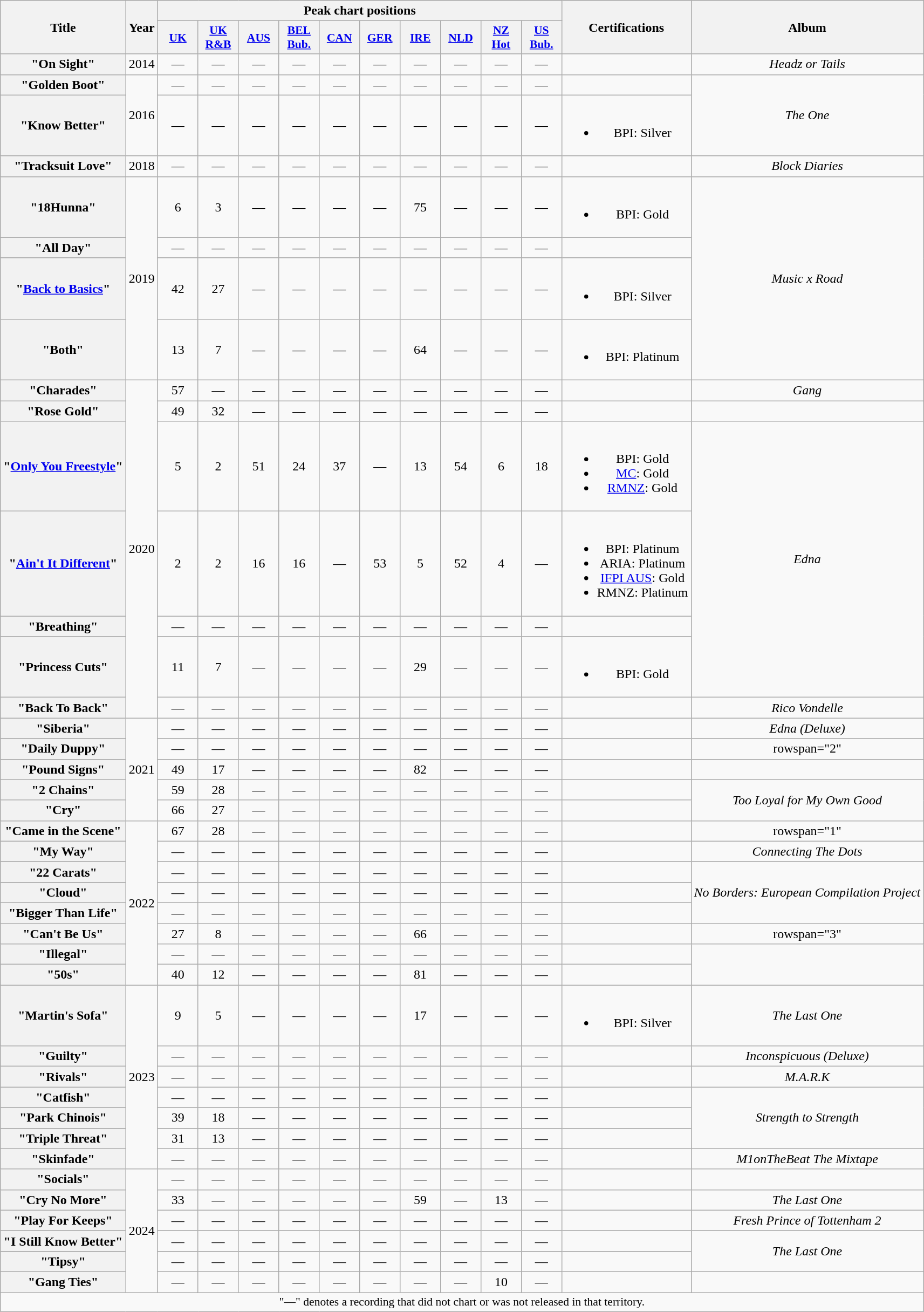<table class="wikitable plainrowheaders" style="text-align:center;">
<tr>
<th scope="col" rowspan="2">Title</th>
<th scope="col" rowspan="2">Year</th>
<th scope="col" colspan="10">Peak chart positions</th>
<th scope="col" rowspan="2">Certifications</th>
<th scope="col" rowspan="2">Album</th>
</tr>
<tr>
<th scope="col" style="width:3em;font-size:90%;"><a href='#'>UK</a><br></th>
<th scope="col" style="width:3em;font-size:90%;"><a href='#'>UK<br>R&B</a><br></th>
<th scope="col" style="width:3em;font-size:90%;"><a href='#'>AUS</a><br></th>
<th scope="col" style="width:3em;font-size:90%;"><a href='#'>BEL<br>Bub.</a><br></th>
<th scope="col" style="width:3em;font-size:90%;"><a href='#'>CAN</a><br></th>
<th scope="col" style="width:3em;font-size:90%;"><a href='#'>GER</a><br></th>
<th scope="col" style="width:3em;font-size:90%;"><a href='#'>IRE</a><br></th>
<th scope="col" style="width:3em;font-size:90%;"><a href='#'>NLD</a><br></th>
<th scope="col" style="width:3em; font-size:90%"><a href='#'>NZ<br>Hot</a><br></th>
<th scope="col" style="width:3em;font-size:90%;"><a href='#'>US<br>Bub.</a><br></th>
</tr>
<tr>
<th scope="row">"On Sight"</th>
<td>2014</td>
<td>—</td>
<td>—</td>
<td>—</td>
<td>—</td>
<td>—</td>
<td>—</td>
<td>—</td>
<td>—</td>
<td>—</td>
<td>—</td>
<td></td>
<td><em>Headz or Tails</em></td>
</tr>
<tr>
<th scope="row">"Golden Boot"<br></th>
<td rowspan="2">2016</td>
<td>—</td>
<td>—</td>
<td>—</td>
<td>—</td>
<td>—</td>
<td>—</td>
<td>—</td>
<td>—</td>
<td>—</td>
<td>—</td>
<td></td>
<td rowspan="2"><em>The One</em></td>
</tr>
<tr>
<th scope="row">"Know Better"<br></th>
<td>—</td>
<td>—</td>
<td>—</td>
<td>—</td>
<td>—</td>
<td>—</td>
<td>—</td>
<td>—</td>
<td>—</td>
<td>—</td>
<td><br><ul><li>BPI: Silver</li></ul></td>
</tr>
<tr>
<th scope="row">"Tracksuit Love"<br></th>
<td rowspan="1">2018</td>
<td>—</td>
<td>—</td>
<td>—</td>
<td>—</td>
<td>—</td>
<td>—</td>
<td>—</td>
<td>—</td>
<td>—</td>
<td>—</td>
<td></td>
<td><em>Block Diaries</em></td>
</tr>
<tr>
<th scope="row">"18Hunna"<br></th>
<td rowspan="4">2019</td>
<td>6</td>
<td>3</td>
<td>—</td>
<td>—</td>
<td>—</td>
<td>—</td>
<td>75</td>
<td>—</td>
<td>—</td>
<td>—</td>
<td><br><ul><li>BPI: Gold</li></ul></td>
<td rowspan="4"><em>Music x Road</em></td>
</tr>
<tr>
<th scope="row">"All Day"</th>
<td>—</td>
<td>—</td>
<td>—</td>
<td>—</td>
<td>—</td>
<td>—</td>
<td>—</td>
<td>—</td>
<td>—</td>
<td>—</td>
<td></td>
</tr>
<tr>
<th scope="row">"<a href='#'>Back to Basics</a>"<br></th>
<td>42</td>
<td>27</td>
<td>—</td>
<td>—</td>
<td>—</td>
<td>—</td>
<td>—</td>
<td>—</td>
<td>—</td>
<td>—</td>
<td><br><ul><li>BPI: Silver</li></ul></td>
</tr>
<tr>
<th scope="row">"Both"</th>
<td>13</td>
<td>7</td>
<td>—</td>
<td>—</td>
<td>—</td>
<td>—</td>
<td>64</td>
<td>—</td>
<td>—</td>
<td>—</td>
<td><br><ul><li>BPI: Platinum</li></ul></td>
</tr>
<tr>
<th scope="row">"Charades"<br></th>
<td rowspan="7">2020</td>
<td>57</td>
<td>—</td>
<td>—</td>
<td>—</td>
<td>—</td>
<td>—</td>
<td>—</td>
<td>—</td>
<td>—</td>
<td>—</td>
<td></td>
<td><em>Gang</em></td>
</tr>
<tr>
<th scope="row">"Rose Gold"</th>
<td>49</td>
<td>32</td>
<td>—</td>
<td>—</td>
<td>—</td>
<td>—</td>
<td>—</td>
<td>—</td>
<td>—</td>
<td>—</td>
<td></td>
<td></td>
</tr>
<tr>
<th scope="row">"<a href='#'>Only You Freestyle</a>"<br></th>
<td>5</td>
<td>2</td>
<td>51</td>
<td>24</td>
<td>37</td>
<td>—</td>
<td>13</td>
<td>54</td>
<td>6</td>
<td>18</td>
<td><br><ul><li>BPI: Gold</li><li><a href='#'>MC</a>: Gold</li><li><a href='#'>RMNZ</a>: Gold</li></ul></td>
<td rowspan="4"><em>Edna</em></td>
</tr>
<tr>
<th scope="row">"<a href='#'>Ain't It Different</a>"<br></th>
<td>2</td>
<td>2</td>
<td>16</td>
<td>16</td>
<td>—</td>
<td>53</td>
<td>5</td>
<td>52</td>
<td>4</td>
<td>—</td>
<td><br><ul><li>BPI: Platinum</li><li>ARIA: Platinum</li><li><a href='#'>IFPI AUS</a>: Gold</li><li>RMNZ: Platinum</li></ul></td>
</tr>
<tr>
<th scope="row">"Breathing"</th>
<td>—</td>
<td>—</td>
<td>—</td>
<td>—</td>
<td>—</td>
<td>—</td>
<td>—</td>
<td>—</td>
<td>—</td>
<td>—</td>
<td></td>
</tr>
<tr>
<th scope="row">"Princess Cuts"<br></th>
<td>11</td>
<td>7</td>
<td>—</td>
<td>—</td>
<td>—</td>
<td>—</td>
<td>29</td>
<td>—</td>
<td>—</td>
<td>—</td>
<td><br><ul><li>BPI: Gold</li></ul></td>
</tr>
<tr>
<th scope="row">"Back To Back"<br></th>
<td>—</td>
<td>—</td>
<td>—</td>
<td>—</td>
<td>—</td>
<td>—</td>
<td>—</td>
<td>—</td>
<td>—</td>
<td>—</td>
<td></td>
<td><em>Rico Vondelle</em></td>
</tr>
<tr>
<th scope="row">"Siberia"<br></th>
<td rowspan="5">2021</td>
<td>—</td>
<td>—</td>
<td>—</td>
<td>—</td>
<td>—</td>
<td>—</td>
<td>—</td>
<td>—</td>
<td>—</td>
<td>—</td>
<td></td>
<td><em>Edna (Deluxe)</em></td>
</tr>
<tr>
<th scope="row">"Daily Duppy"<br></th>
<td>—</td>
<td>—</td>
<td>—</td>
<td>—</td>
<td>—</td>
<td>—</td>
<td>—</td>
<td>—</td>
<td>—</td>
<td>—</td>
<td></td>
<td>rowspan="2" </td>
</tr>
<tr>
<th scope="row">"Pound Signs"</th>
<td>49</td>
<td>17</td>
<td>—</td>
<td>—</td>
<td>—</td>
<td>—</td>
<td>82</td>
<td>—</td>
<td>—</td>
<td>—</td>
<td></td>
</tr>
<tr>
<th scope="row">"2 Chains"</th>
<td>59</td>
<td>28</td>
<td>—</td>
<td>—</td>
<td>—</td>
<td>—</td>
<td>—</td>
<td>—</td>
<td>—</td>
<td>—</td>
<td></td>
<td rowspan="2"><em>Too Loyal for My Own Good</em></td>
</tr>
<tr>
<th scope="row">"Cry"</th>
<td>66</td>
<td>27</td>
<td>—</td>
<td>—</td>
<td>—</td>
<td>—</td>
<td>—</td>
<td>—</td>
<td>—</td>
<td>—</td>
<td></td>
</tr>
<tr>
<th scope="row">"Came in the Scene"</th>
<td rowspan="8">2022</td>
<td>67</td>
<td>28</td>
<td>—</td>
<td>—</td>
<td>—</td>
<td>—</td>
<td>—</td>
<td>—</td>
<td>—</td>
<td>—</td>
<td></td>
<td>rowspan="1" </td>
</tr>
<tr>
<th scope="row">"My Way"<br></th>
<td>—</td>
<td>—</td>
<td>—</td>
<td>—</td>
<td>—</td>
<td>—</td>
<td>—</td>
<td>—</td>
<td>—</td>
<td>—</td>
<td></td>
<td><em>Connecting The Dots</em></td>
</tr>
<tr>
<th scope="row">"22 Carats"<br></th>
<td>—</td>
<td>—</td>
<td>—</td>
<td>—</td>
<td>—</td>
<td>—</td>
<td>—</td>
<td>—</td>
<td>—</td>
<td>—</td>
<td></td>
<td rowspan="3"><em>No Borders: European Compilation Project</em></td>
</tr>
<tr>
<th scope="row">"Cloud"<br></th>
<td>—</td>
<td>—</td>
<td>—</td>
<td>—</td>
<td>—</td>
<td>—</td>
<td>—</td>
<td>—</td>
<td>—</td>
<td>—</td>
<td></td>
</tr>
<tr>
<th scope="row">"Bigger Than Life"<br></th>
<td>—</td>
<td>—</td>
<td>—</td>
<td>—</td>
<td>—</td>
<td>—</td>
<td>—</td>
<td>—</td>
<td>—</td>
<td>—</td>
<td></td>
</tr>
<tr>
<th scope="row">"Can't Be Us"<br></th>
<td>27</td>
<td>8</td>
<td>—</td>
<td>—</td>
<td>—</td>
<td>—</td>
<td>66</td>
<td>—</td>
<td>—</td>
<td>—</td>
<td></td>
<td>rowspan="3" </td>
</tr>
<tr>
<th scope="row">"Illegal"</th>
<td>—</td>
<td>—</td>
<td>—</td>
<td>—</td>
<td>—</td>
<td>—</td>
<td>—</td>
<td>—</td>
<td>—</td>
<td>—</td>
<td></td>
</tr>
<tr>
<th scope="row">"50s"</th>
<td>40</td>
<td>12</td>
<td>—</td>
<td>—</td>
<td>—</td>
<td>—</td>
<td>81</td>
<td>—</td>
<td>—</td>
<td>—</td>
<td></td>
</tr>
<tr>
<th scope="row">"Martin's Sofa"</th>
<td rowspan="7">2023</td>
<td>9</td>
<td>5</td>
<td>—</td>
<td>—</td>
<td>—</td>
<td>—</td>
<td>17</td>
<td>—</td>
<td>—</td>
<td>—</td>
<td><br><ul><li>BPI: Silver</li></ul></td>
<td><em>The Last One</em></td>
</tr>
<tr>
<th scope="row">"Guilty"<br></th>
<td>—</td>
<td>—</td>
<td>—</td>
<td>—</td>
<td>—</td>
<td>—</td>
<td>—</td>
<td>—</td>
<td>—</td>
<td>—</td>
<td></td>
<td><em>Inconspicuous (Deluxe)</em></td>
</tr>
<tr>
<th scope="row">"Rivals"<br></th>
<td>—</td>
<td>—</td>
<td>—</td>
<td>—</td>
<td>—</td>
<td>—</td>
<td>—</td>
<td>—</td>
<td>—</td>
<td>—</td>
<td></td>
<td><em>M.A.R.K</em></td>
</tr>
<tr>
<th scope="row">"Catfish"<br></th>
<td>—</td>
<td>—</td>
<td>—</td>
<td>—</td>
<td>—</td>
<td>—</td>
<td>—</td>
<td>—</td>
<td>—</td>
<td>—</td>
<td></td>
<td rowspan="3"><em>Strength to Strength</em></td>
</tr>
<tr>
<th scope="row">"Park Chinois"<br></th>
<td>39</td>
<td>18</td>
<td>—</td>
<td>—</td>
<td>—</td>
<td>—</td>
<td>—</td>
<td>—</td>
<td>—</td>
<td>—</td>
<td></td>
</tr>
<tr>
<th scope="row">"Triple Threat"<br></th>
<td>31</td>
<td>13</td>
<td>—</td>
<td>—</td>
<td>—</td>
<td>—</td>
<td>—</td>
<td>—</td>
<td>—</td>
<td>—</td>
<td></td>
</tr>
<tr>
<th scope="row">"Skinfade"<br></th>
<td>—</td>
<td>—</td>
<td>—</td>
<td>—</td>
<td>—</td>
<td>—</td>
<td>—</td>
<td>—</td>
<td>—</td>
<td>—</td>
<td></td>
<td><em>M1onTheBeat The Mixtape</em></td>
</tr>
<tr>
<th scope="row">"Socials"</th>
<td rowspan="6">2024</td>
<td>—</td>
<td>—</td>
<td>—</td>
<td>—</td>
<td>—</td>
<td>—</td>
<td>—</td>
<td>—</td>
<td>—</td>
<td>—</td>
<td></td>
<td></td>
</tr>
<tr>
<th scope="row">"Cry No More"<br></th>
<td>33</td>
<td>—</td>
<td>—</td>
<td>—</td>
<td>—</td>
<td>—</td>
<td>59<br></td>
<td>—</td>
<td>13</td>
<td>—</td>
<td></td>
<td><em>The Last One</em></td>
</tr>
<tr>
<th scope="row">"Play For Keeps"<br></th>
<td>—</td>
<td>—</td>
<td>—</td>
<td>—</td>
<td>—</td>
<td>—</td>
<td>—</td>
<td>—</td>
<td>—</td>
<td>—</td>
<td></td>
<td><em>Fresh Prince of Tottenham 2</em></td>
</tr>
<tr>
<th scope="row">"I Still Know Better"</th>
<td>—</td>
<td>—</td>
<td>—</td>
<td>—</td>
<td>—</td>
<td>—</td>
<td>—</td>
<td>—</td>
<td>—</td>
<td>—</td>
<td></td>
<td rowspan="2"><em>The Last One</em></td>
</tr>
<tr>
<th scope="row">"Tipsy"<br></th>
<td>—</td>
<td>—</td>
<td>—</td>
<td>—</td>
<td>—</td>
<td>—</td>
<td>—</td>
<td>—</td>
<td>—</td>
<td>—</td>
<td></td>
</tr>
<tr>
<th scope="row">"Gang Ties"<br></th>
<td>—</td>
<td>—</td>
<td>—</td>
<td>—</td>
<td>—</td>
<td>—</td>
<td>—</td>
<td>—</td>
<td>10</td>
<td>—</td>
<td></td>
<td></td>
</tr>
<tr>
<td colspan="16" style="font-size:90%">"—" denotes a recording that did not chart or was not released in that territory.</td>
</tr>
</table>
